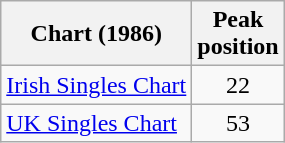<table class="wikitable">
<tr>
<th>Chart (1986)</th>
<th>Peak<br>position</th>
</tr>
<tr>
<td><a href='#'>Irish Singles Chart</a></td>
<td style="text-align:center;">22</td>
</tr>
<tr>
<td><a href='#'>UK Singles Chart</a></td>
<td style="text-align:center;">53</td>
</tr>
</table>
